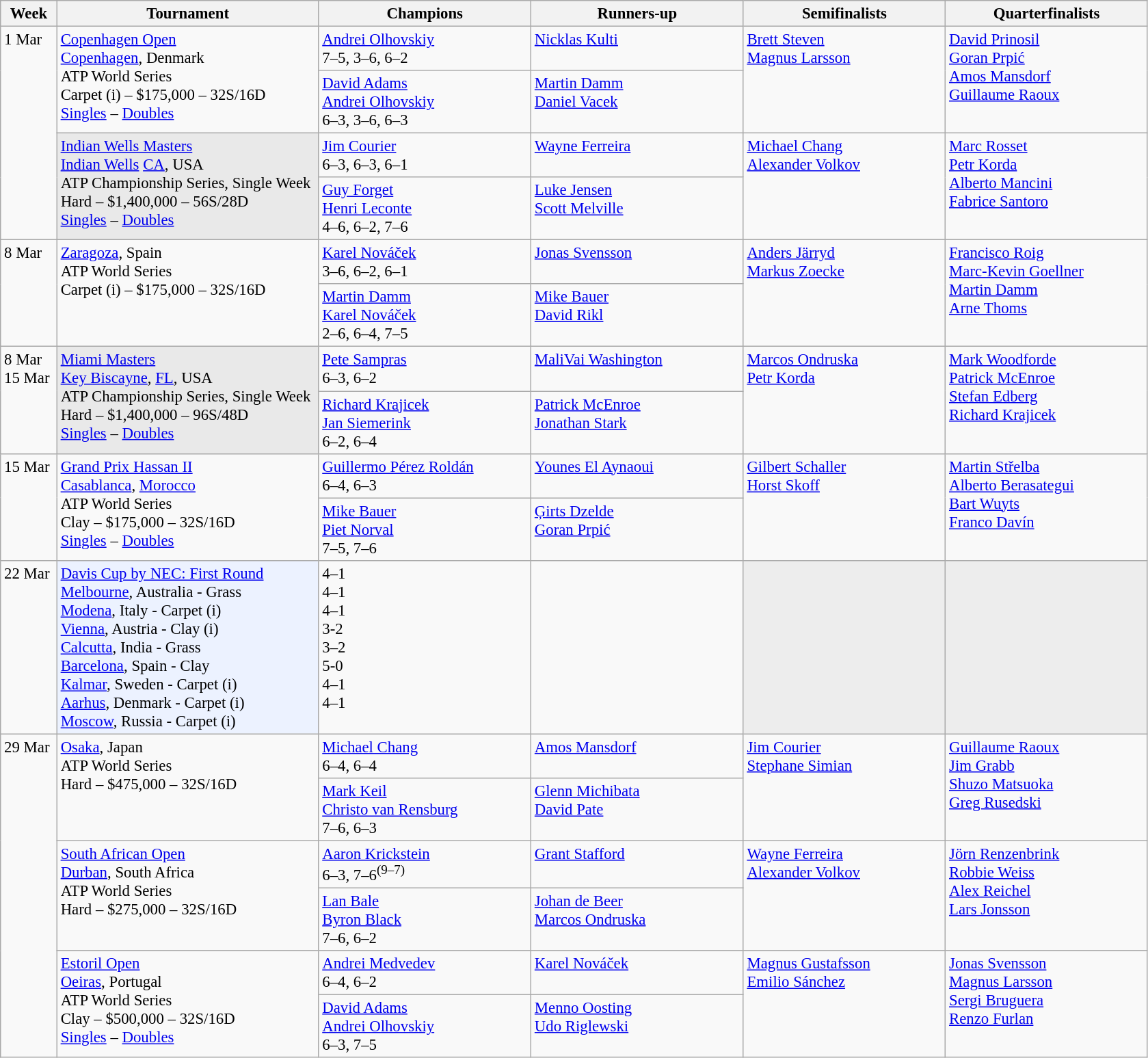<table class=wikitable style=font-size:95%>
<tr>
<th style="width:48px;">Week</th>
<th style="width:248px;">Tournament</th>
<th style="width:200px;">Champions</th>
<th style="width:200px;">Runners-up</th>
<th style="width:190px;">Semifinalists</th>
<th style="width:190px;">Quarterfinalists</th>
</tr>
<tr valign=top>
<td rowspan=4>1 Mar</td>
<td rowspan=2><a href='#'>Copenhagen Open</a> <br> <a href='#'>Copenhagen</a>, Denmark<br>ATP World Series<br>Carpet (i) – $175,000 – 32S/16D <br> <a href='#'>Singles</a> – <a href='#'>Doubles</a></td>
<td> <a href='#'>Andrei Olhovskiy</a><br> 7–5, 3–6, 6–2</td>
<td> <a href='#'>Nicklas Kulti</a></td>
<td rowspan=2> <a href='#'>Brett Steven</a><br> <a href='#'>Magnus Larsson</a></td>
<td rowspan=2> <a href='#'>David Prinosil</a><br> <a href='#'>Goran Prpić</a><br> <a href='#'>Amos Mansdorf</a><br> <a href='#'>Guillaume Raoux</a></td>
</tr>
<tr valign=top>
<td> <a href='#'>David Adams</a> <br>  <a href='#'>Andrei Olhovskiy</a><br> 6–3, 3–6, 6–3</td>
<td> <a href='#'>Martin Damm</a> <br>  <a href='#'>Daniel Vacek</a></td>
</tr>
<tr valign=top>
<td rowspan=2 bgcolor="E9E9E9"><a href='#'>Indian Wells Masters</a> <br> <a href='#'>Indian Wells</a> <a href='#'>CA</a>, USA<br>ATP Championship Series, Single Week<br>Hard – $1,400,000 – 56S/28D <br> <a href='#'>Singles</a> – <a href='#'>Doubles</a></td>
<td> <a href='#'>Jim Courier</a><br> 6–3, 6–3, 6–1</td>
<td> <a href='#'>Wayne Ferreira</a></td>
<td rowspan=2> <a href='#'>Michael Chang</a><br> <a href='#'>Alexander Volkov</a></td>
<td rowspan=2> <a href='#'>Marc Rosset</a><br> <a href='#'>Petr Korda</a><br> <a href='#'>Alberto Mancini</a><br> <a href='#'>Fabrice Santoro</a></td>
</tr>
<tr valign=top>
<td> <a href='#'>Guy Forget</a> <br>  <a href='#'>Henri Leconte</a><br> 4–6, 6–2, 7–6</td>
<td> <a href='#'>Luke Jensen</a> <br>  <a href='#'>Scott Melville</a></td>
</tr>
<tr valign=top>
<td rowspan=2>8 Mar</td>
<td rowspan=2><a href='#'>Zaragoza</a>, Spain<br>ATP World Series<br>Carpet (i) – $175,000 – 32S/16D</td>
<td> <a href='#'>Karel Nováček</a><br> 3–6, 6–2, 6–1</td>
<td> <a href='#'>Jonas Svensson</a></td>
<td rowspan=2> <a href='#'>Anders Järryd</a><br> <a href='#'>Markus Zoecke</a></td>
<td rowspan=2> <a href='#'>Francisco Roig</a><br> <a href='#'>Marc-Kevin Goellner</a><br> <a href='#'>Martin Damm</a><br> <a href='#'>Arne Thoms</a></td>
</tr>
<tr valign=top>
<td> <a href='#'>Martin Damm</a> <br>  <a href='#'>Karel Nováček</a><br> 2–6, 6–4, 7–5</td>
<td> <a href='#'>Mike Bauer</a> <br>  <a href='#'>David Rikl</a></td>
</tr>
<tr valign=top>
<td rowspan=2>8 Mar<br>15 Mar</td>
<td rowspan=2 bgcolor="E9E9E9"><a href='#'>Miami Masters</a> <br> <a href='#'>Key Biscayne</a>, <a href='#'>FL</a>, USA<br>ATP Championship Series, Single Week<br>Hard – $1,400,000 – 96S/48D <br> <a href='#'>Singles</a> – <a href='#'>Doubles</a></td>
<td> <a href='#'>Pete Sampras</a><br> 6–3, 6–2</td>
<td> <a href='#'>MaliVai Washington</a></td>
<td rowspan=2> <a href='#'>Marcos Ondruska</a><br> <a href='#'>Petr Korda</a></td>
<td rowspan=2> <a href='#'>Mark Woodforde</a><br> <a href='#'>Patrick McEnroe</a><br> <a href='#'>Stefan Edberg</a><br> <a href='#'>Richard Krajicek</a></td>
</tr>
<tr valign=top>
<td> <a href='#'>Richard Krajicek</a> <br>  <a href='#'>Jan Siemerink</a><br> 6–2, 6–4</td>
<td> <a href='#'>Patrick McEnroe</a> <br>  <a href='#'>Jonathan Stark</a></td>
</tr>
<tr valign=top>
<td rowspan=2>15 Mar</td>
<td rowspan=2><a href='#'>Grand Prix Hassan II</a> <br> <a href='#'>Casablanca</a>, <a href='#'>Morocco</a><br>ATP World Series<br>Clay – $175,000 – 32S/16D <br> <a href='#'>Singles</a> – <a href='#'>Doubles</a></td>
<td> <a href='#'>Guillermo Pérez Roldán</a><br> 6–4, 6–3</td>
<td> <a href='#'>Younes El Aynaoui</a></td>
<td rowspan=2> <a href='#'>Gilbert Schaller</a><br> <a href='#'>Horst Skoff</a></td>
<td rowspan=2> <a href='#'>Martin Střelba</a><br> <a href='#'>Alberto Berasategui</a><br> <a href='#'>Bart Wuyts</a><br> <a href='#'>Franco Davín</a></td>
</tr>
<tr valign=top>
<td> <a href='#'>Mike Bauer</a> <br>  <a href='#'>Piet Norval</a><br> 7–5, 7–6</td>
<td> <a href='#'>Ģirts Dzelde</a> <br>  <a href='#'>Goran Prpić</a></td>
</tr>
<tr valign=top>
<td rowspan=1>22 Mar</td>
<td bgcolor="#ECF2FF" rowspan=1><a href='#'>Davis Cup by NEC: First Round</a><br><a href='#'>Melbourne</a>, Australia  - Grass<br> <a href='#'>Modena</a>, Italy - Carpet (i)<br> <a href='#'>Vienna</a>, Austria - Clay (i)<br> <a href='#'>Calcutta</a>, India - Grass<br> <a href='#'>Barcelona</a>, Spain - Clay<br><a href='#'>Kalmar</a>, Sweden - Carpet (i)<br> <a href='#'>Aarhus</a>, Denmark - Carpet (i) <br> <a href='#'>Moscow</a>, Russia - Carpet (i)</td>
<td> 4–1<br> 4–1<br> 4–1<br> 3-2<br> 3–2<br> 5-0<br> 4–1<br> 4–1</td>
<td><br><br><br><br><br><br><br></td>
<td bgcolor="#ededed"></td>
<td bgcolor="#ededed"></td>
</tr>
<tr valign=top>
<td rowspan=6>29 Mar</td>
<td rowspan=2><a href='#'>Osaka</a>, Japan<br>ATP World Series<br>Hard – $475,000 – 32S/16D</td>
<td> <a href='#'>Michael Chang</a><br> 6–4, 6–4</td>
<td> <a href='#'>Amos Mansdorf</a></td>
<td rowspan=2> <a href='#'>Jim Courier</a><br> <a href='#'>Stephane Simian</a></td>
<td rowspan=2> <a href='#'>Guillaume Raoux</a><br> <a href='#'>Jim Grabb</a><br> <a href='#'>Shuzo Matsuoka</a><br> <a href='#'>Greg Rusedski</a></td>
</tr>
<tr valign=top>
<td> <a href='#'>Mark Keil</a> <br>  <a href='#'>Christo van Rensburg</a><br> 7–6, 6–3</td>
<td> <a href='#'>Glenn Michibata</a> <br>  <a href='#'>David Pate</a></td>
</tr>
<tr valign=top>
<td rowspan=2><a href='#'>South African Open</a> <br> <a href='#'>Durban</a>, South Africa<br>ATP World Series<br>Hard – $275,000 – 32S/16D</td>
<td> <a href='#'>Aaron Krickstein</a><br> 6–3, 7–6<sup>(9–7)</sup></td>
<td> <a href='#'>Grant Stafford</a></td>
<td rowspan=2> <a href='#'>Wayne Ferreira</a><br> <a href='#'>Alexander Volkov</a></td>
<td rowspan=2> <a href='#'>Jörn Renzenbrink</a><br> <a href='#'>Robbie Weiss</a><br> <a href='#'>Alex Reichel</a><br> <a href='#'>Lars Jonsson</a></td>
</tr>
<tr valign=top>
<td> <a href='#'>Lan Bale</a> <br>  <a href='#'>Byron Black</a><br> 7–6, 6–2</td>
<td> <a href='#'>Johan de Beer</a> <br>  <a href='#'>Marcos Ondruska</a></td>
</tr>
<tr valign=top>
<td rowspan=2><a href='#'>Estoril Open</a> <br> <a href='#'>Oeiras</a>, Portugal<br>ATP World Series<br>Clay – $500,000 – 32S/16D <br> <a href='#'>Singles</a> – <a href='#'>Doubles</a></td>
<td> <a href='#'>Andrei Medvedev</a><br> 6–4, 6–2</td>
<td> <a href='#'>Karel Nováček</a></td>
<td rowspan=2> <a href='#'>Magnus Gustafsson</a><br> <a href='#'>Emilio Sánchez</a></td>
<td rowspan=2> <a href='#'>Jonas Svensson</a><br> <a href='#'>Magnus Larsson</a><br> <a href='#'>Sergi Bruguera</a><br> <a href='#'>Renzo Furlan</a></td>
</tr>
<tr valign=top>
<td> <a href='#'>David Adams</a> <br>  <a href='#'>Andrei Olhovskiy</a><br> 6–3, 7–5</td>
<td> <a href='#'>Menno Oosting</a> <br>  <a href='#'>Udo Riglewski</a></td>
</tr>
</table>
